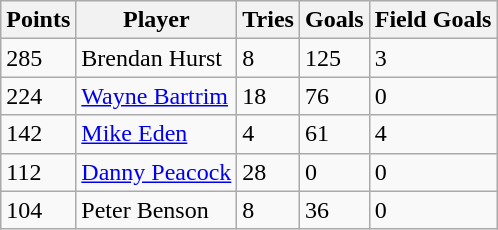<table class="wikitable">
<tr>
<th>Points</th>
<th>Player</th>
<th>Tries</th>
<th>Goals</th>
<th>Field Goals</th>
</tr>
<tr>
<td>285</td>
<td>Brendan Hurst</td>
<td>8</td>
<td>125</td>
<td>3</td>
</tr>
<tr>
<td>224</td>
<td><a href='#'>Wayne Bartrim</a></td>
<td>18</td>
<td>76</td>
<td>0</td>
</tr>
<tr>
<td>142</td>
<td><a href='#'>Mike Eden</a></td>
<td>4</td>
<td>61</td>
<td>4</td>
</tr>
<tr>
<td>112</td>
<td><a href='#'>Danny Peacock</a></td>
<td>28</td>
<td>0</td>
<td>0</td>
</tr>
<tr>
<td>104</td>
<td>Peter Benson</td>
<td>8</td>
<td>36</td>
<td>0</td>
</tr>
</table>
